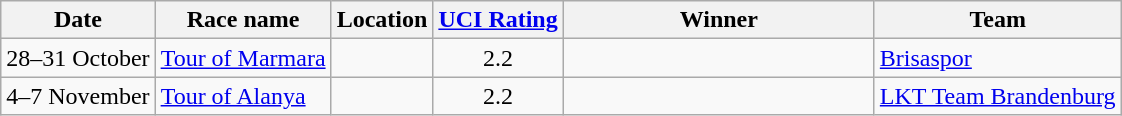<table class="wikitable sortable">
<tr>
<th>Date</th>
<th>Race name</th>
<th>Location</th>
<th><a href='#'>UCI Rating</a></th>
<th width=200px>Winner</th>
<th>Team</th>
</tr>
<tr>
<td>28–31 October</td>
<td><a href='#'>Tour of Marmara</a></td>
<td></td>
<td align=center>2.2</td>
<td></td>
<td><a href='#'>Brisaspor</a></td>
</tr>
<tr>
<td>4–7 November</td>
<td><a href='#'>Tour of Alanya</a></td>
<td></td>
<td align=center>2.2</td>
<td></td>
<td><a href='#'>LKT Team Brandenburg</a></td>
</tr>
</table>
